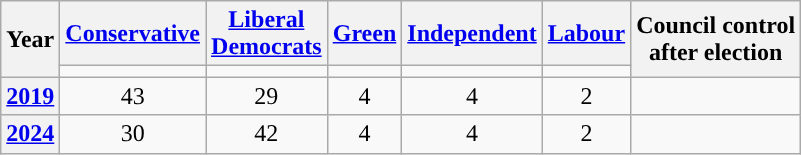<table class="wikitable plainrowheaders" style="text-align:center">
<tr>
<th scope="col" rowspan="2">Year</th>
<th scope="col"><a href='#'>Conservative</a></th>
<th scope="col" style="width:1px"><a href='#'>Liberal Democrats</a></th>
<th scope="col"><a href='#'>Green</a></th>
<th scope="col"><a href='#'>Independent</a></th>
<th scope="col"><a href='#'>Labour</a></th>
<th scope="col" rowspan="2" colspan="2">Council control<br>after election</th>
</tr>
<tr>
<td style="background:"></td>
<td style="background:"></td>
<td style="background:"></td>
<td style="background:"></td>
<td style="background:"></td>
</tr>
<tr>
<th scope="row"><a href='#'>2019</a></th>
<td>43</td>
<td>29</td>
<td>4</td>
<td>4</td>
<td>2</td>
<td></td>
</tr>
<tr>
<th scope="row"><a href='#'>2024</a></th>
<td>30</td>
<td>42</td>
<td>4</td>
<td>4</td>
<td>2</td>
<td></td>
</tr>
</table>
